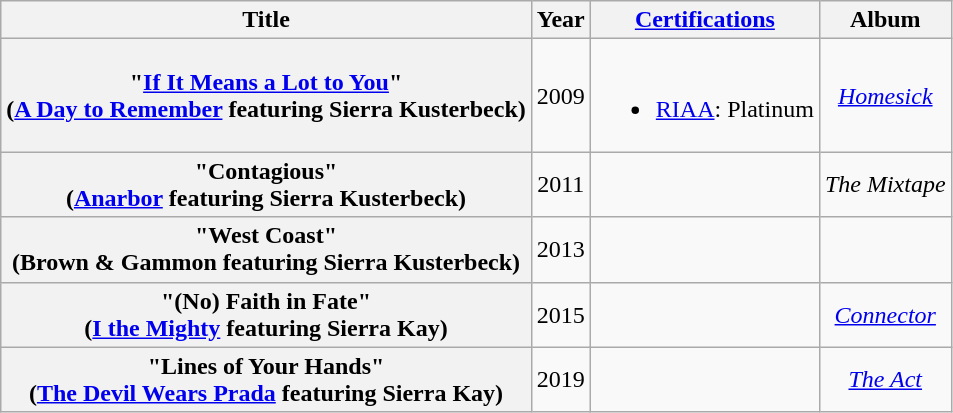<table class="wikitable plainrowheaders" style="text-align:center;">
<tr>
<th scope="col">Title</th>
<th scope="col">Year</th>
<th scope="col"><a href='#'>Certifications</a></th>
<th scope="col">Album</th>
</tr>
<tr>
<th scope="row">"<a href='#'>If It Means a Lot to You</a>"<br><span>(<a href='#'>A Day to Remember</a> featuring Sierra Kusterbeck)</span></th>
<td>2009</td>
<td><br><ul><li><a href='#'>RIAA</a>: Platinum</li></ul></td>
<td><em><a href='#'>Homesick</a></em></td>
</tr>
<tr>
<th scope="row">"Contagious"<br><span>(<a href='#'>Anarbor</a> featuring Sierra Kusterbeck)</span></th>
<td>2011</td>
<td></td>
<td><em>The Mixtape</em></td>
</tr>
<tr>
<th scope="row">"West Coast"<br><span>(Brown & Gammon featuring Sierra Kusterbeck)</span></th>
<td>2013</td>
<td></td>
<td></td>
</tr>
<tr>
<th scope="row">"(No) Faith in Fate"<br><span>(<a href='#'>I the Mighty</a> featuring Sierra Kay)</span></th>
<td>2015</td>
<td></td>
<td><em><a href='#'>Connector</a></em></td>
</tr>
<tr>
<th scope="row">"Lines of Your Hands"<br><span>(<a href='#'>The Devil Wears Prada</a> featuring Sierra Kay)</span></th>
<td>2019</td>
<td></td>
<td><em><a href='#'>The Act</a></em></td>
</tr>
</table>
